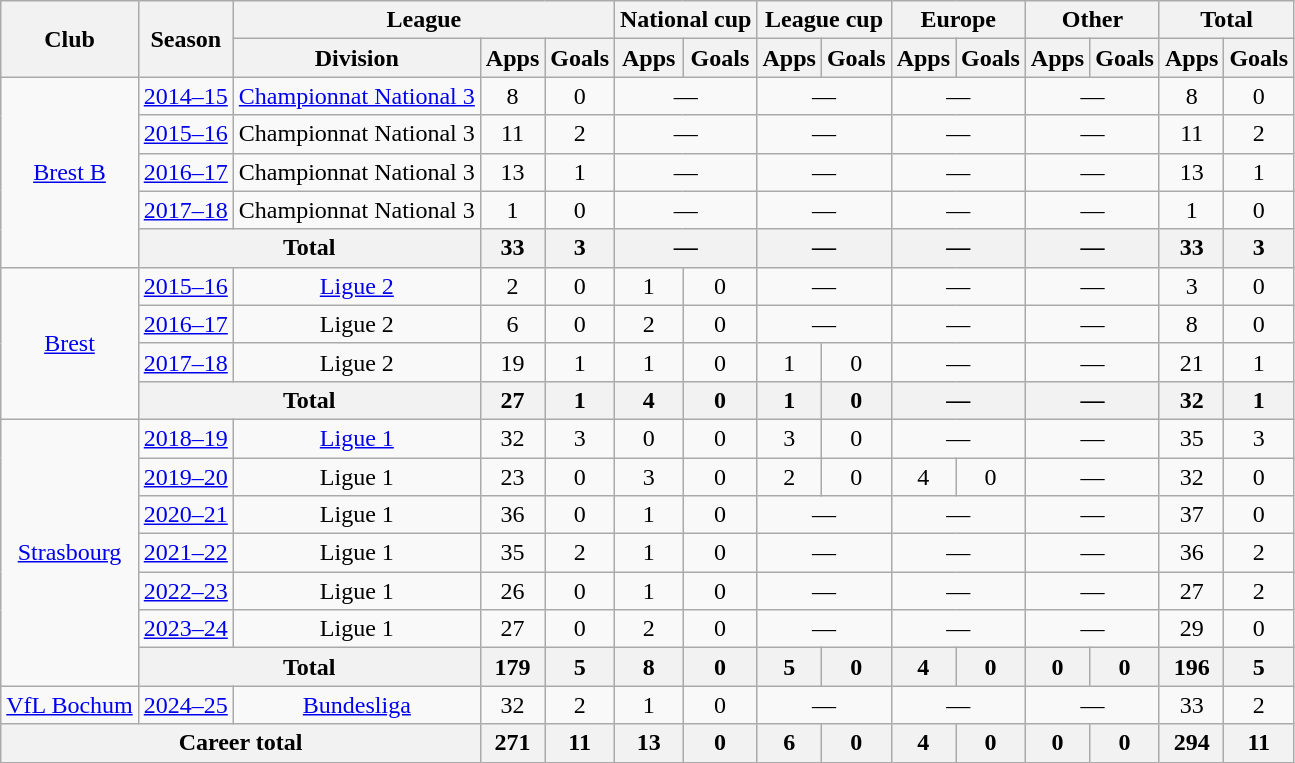<table class="wikitable" style="text-align: center">
<tr>
<th rowspan="2">Club</th>
<th rowspan="2">Season</th>
<th colspan="3">League</th>
<th colspan="2">National cup</th>
<th colspan="2">League cup</th>
<th colspan="2">Europe</th>
<th colspan="2">Other</th>
<th colspan="2">Total</th>
</tr>
<tr>
<th>Division</th>
<th>Apps</th>
<th>Goals</th>
<th>Apps</th>
<th>Goals</th>
<th>Apps</th>
<th>Goals</th>
<th>Apps</th>
<th>Goals</th>
<th>Apps</th>
<th>Goals</th>
<th>Apps</th>
<th>Goals</th>
</tr>
<tr>
<td rowspan="5"><a href='#'>Brest B</a></td>
<td><a href='#'>2014–15</a></td>
<td><a href='#'>Championnat National 3</a></td>
<td>8</td>
<td>0</td>
<td colspan="2">—</td>
<td colspan="2">—</td>
<td colspan="2">—</td>
<td colspan="2">—</td>
<td>8</td>
<td>0</td>
</tr>
<tr>
<td><a href='#'>2015–16</a></td>
<td>Championnat National 3</td>
<td>11</td>
<td>2</td>
<td colspan="2">—</td>
<td colspan="2">—</td>
<td colspan="2">—</td>
<td colspan="2">—</td>
<td>11</td>
<td>2</td>
</tr>
<tr>
<td><a href='#'>2016–17</a></td>
<td>Championnat National 3</td>
<td>13</td>
<td>1</td>
<td colspan="2">—</td>
<td colspan="2">—</td>
<td colspan="2">—</td>
<td colspan="2">—</td>
<td>13</td>
<td>1</td>
</tr>
<tr>
<td><a href='#'>2017–18</a></td>
<td>Championnat National 3</td>
<td>1</td>
<td>0</td>
<td colspan="2">—</td>
<td colspan="2">—</td>
<td colspan="2">—</td>
<td colspan="2">—</td>
<td>1</td>
<td>0</td>
</tr>
<tr>
<th colspan="2">Total</th>
<th>33</th>
<th>3</th>
<th colspan="2">—</th>
<th colspan="2">—</th>
<th colspan="2">—</th>
<th colspan="2">—</th>
<th>33</th>
<th>3</th>
</tr>
<tr>
<td rowspan="4"><a href='#'>Brest</a></td>
<td><a href='#'>2015–16</a></td>
<td><a href='#'>Ligue 2</a></td>
<td>2</td>
<td>0</td>
<td>1</td>
<td>0</td>
<td colspan="2">—</td>
<td colspan="2">—</td>
<td colspan="2">—</td>
<td>3</td>
<td>0</td>
</tr>
<tr>
<td><a href='#'>2016–17</a></td>
<td>Ligue 2</td>
<td>6</td>
<td>0</td>
<td>2</td>
<td>0</td>
<td colspan="2">—</td>
<td colspan="2">—</td>
<td colspan="2">—</td>
<td>8</td>
<td>0</td>
</tr>
<tr>
<td><a href='#'>2017–18</a></td>
<td>Ligue 2</td>
<td>19</td>
<td>1</td>
<td>1</td>
<td>0</td>
<td>1</td>
<td>0</td>
<td colspan="2">—</td>
<td colspan="2">—</td>
<td>21</td>
<td>1</td>
</tr>
<tr>
<th colspan="2">Total</th>
<th>27</th>
<th>1</th>
<th>4</th>
<th>0</th>
<th>1</th>
<th>0</th>
<th colspan="2">—</th>
<th colspan="2">—</th>
<th>32</th>
<th>1</th>
</tr>
<tr>
<td rowspan="7"><a href='#'>Strasbourg</a></td>
<td><a href='#'>2018–19</a></td>
<td><a href='#'>Ligue 1</a></td>
<td>32</td>
<td>3</td>
<td>0</td>
<td>0</td>
<td>3</td>
<td>0</td>
<td colspan="2">—</td>
<td colspan="2">—</td>
<td>35</td>
<td>3</td>
</tr>
<tr>
<td><a href='#'>2019–20</a></td>
<td>Ligue 1</td>
<td>23</td>
<td>0</td>
<td>3</td>
<td>0</td>
<td>2</td>
<td>0</td>
<td>4</td>
<td>0</td>
<td colspan="2">—</td>
<td>32</td>
<td>0</td>
</tr>
<tr>
<td><a href='#'>2020–21</a></td>
<td>Ligue 1</td>
<td>36</td>
<td>0</td>
<td>1</td>
<td>0</td>
<td colspan="2">—</td>
<td colspan="2">—</td>
<td colspan="2">—</td>
<td>37</td>
<td>0</td>
</tr>
<tr>
<td><a href='#'>2021–22</a></td>
<td>Ligue 1</td>
<td>35</td>
<td>2</td>
<td>1</td>
<td>0</td>
<td colspan="2">—</td>
<td colspan="2">—</td>
<td colspan="2">—</td>
<td>36</td>
<td>2</td>
</tr>
<tr>
<td><a href='#'>2022–23</a></td>
<td>Ligue 1</td>
<td>26</td>
<td>0</td>
<td>1</td>
<td>0</td>
<td colspan="2">—</td>
<td colspan="2">—</td>
<td colspan="2">—</td>
<td>27</td>
<td>2</td>
</tr>
<tr>
<td><a href='#'>2023–24</a></td>
<td>Ligue 1</td>
<td>27</td>
<td>0</td>
<td>2</td>
<td>0</td>
<td colspan="2">—</td>
<td colspan="2">—</td>
<td colspan="2">—</td>
<td>29</td>
<td>0</td>
</tr>
<tr>
<th colspan="2">Total</th>
<th>179</th>
<th>5</th>
<th>8</th>
<th>0</th>
<th>5</th>
<th>0</th>
<th>4</th>
<th>0</th>
<th>0</th>
<th>0</th>
<th>196</th>
<th>5</th>
</tr>
<tr>
<td><a href='#'>VfL Bochum</a></td>
<td><a href='#'>2024–25</a></td>
<td><a href='#'>Bundesliga</a></td>
<td>32</td>
<td>2</td>
<td>1</td>
<td>0</td>
<td colspan="2">—</td>
<td colspan="2">—</td>
<td colspan="2">—</td>
<td>33</td>
<td>2</td>
</tr>
<tr>
<th colspan="3">Career total</th>
<th>271</th>
<th>11</th>
<th>13</th>
<th>0</th>
<th>6</th>
<th>0</th>
<th>4</th>
<th>0</th>
<th>0</th>
<th>0</th>
<th>294</th>
<th>11</th>
</tr>
</table>
